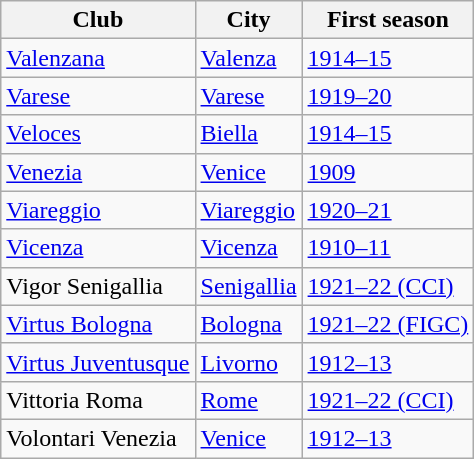<table class="wikitable">
<tr>
<th>Club</th>
<th>City</th>
<th>First season</th>
</tr>
<tr>
<td><a href='#'>Valenzana</a></td>
<td><a href='#'>Valenza</a></td>
<td><a href='#'>1914–15</a></td>
</tr>
<tr>
<td><a href='#'>Varese</a></td>
<td><a href='#'>Varese</a></td>
<td><a href='#'>1919–20</a></td>
</tr>
<tr>
<td><a href='#'>Veloces</a></td>
<td><a href='#'>Biella</a></td>
<td><a href='#'>1914–15</a></td>
</tr>
<tr>
<td><a href='#'>Venezia</a></td>
<td><a href='#'>Venice</a></td>
<td><a href='#'>1909</a></td>
</tr>
<tr>
<td><a href='#'>Viareggio</a></td>
<td><a href='#'>Viareggio</a></td>
<td><a href='#'>1920–21</a></td>
</tr>
<tr>
<td><a href='#'>Vicenza</a></td>
<td><a href='#'>Vicenza</a></td>
<td><a href='#'>1910–11</a></td>
</tr>
<tr>
<td>Vigor Senigallia</td>
<td><a href='#'>Senigallia</a></td>
<td><a href='#'>1921–22 (CCI)</a></td>
</tr>
<tr>
<td><a href='#'>Virtus Bologna</a></td>
<td><a href='#'>Bologna</a></td>
<td><a href='#'>1921–22 (FIGC)</a></td>
</tr>
<tr>
<td><a href='#'>Virtus Juventusque</a></td>
<td><a href='#'>Livorno</a></td>
<td><a href='#'>1912–13</a></td>
</tr>
<tr>
<td>Vittoria Roma</td>
<td><a href='#'>Rome</a></td>
<td><a href='#'>1921–22 (CCI)</a></td>
</tr>
<tr>
<td>Volontari Venezia</td>
<td><a href='#'>Venice</a></td>
<td><a href='#'>1912–13</a></td>
</tr>
</table>
